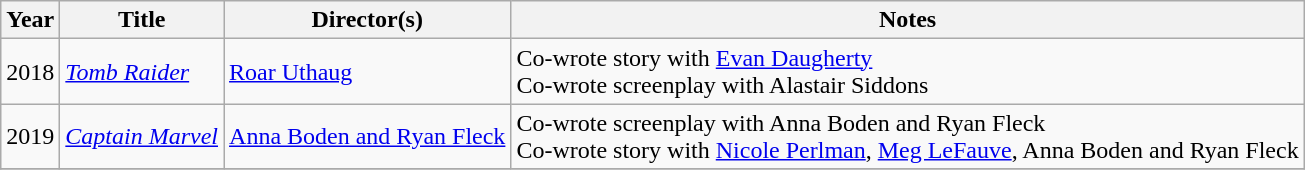<table class="wikitable" style="margin-right: 0;">
<tr>
<th>Year</th>
<th>Title</th>
<th>Director(s)</th>
<th>Notes</th>
</tr>
<tr>
<td>2018</td>
<td><em><a href='#'>Tomb Raider</a></em></td>
<td><a href='#'>Roar Uthaug</a></td>
<td>Co-wrote story with <a href='#'>Evan Daugherty</a><br>Co-wrote screenplay with Alastair Siddons</td>
</tr>
<tr>
<td>2019</td>
<td><em><a href='#'>Captain Marvel</a></em></td>
<td><a href='#'>Anna Boden and Ryan Fleck</a></td>
<td>Co-wrote screenplay with Anna Boden and Ryan Fleck<br>Co-wrote story with <a href='#'>Nicole Perlman</a>, <a href='#'>Meg LeFauve</a>, Anna Boden and Ryan Fleck</td>
</tr>
<tr>
</tr>
</table>
